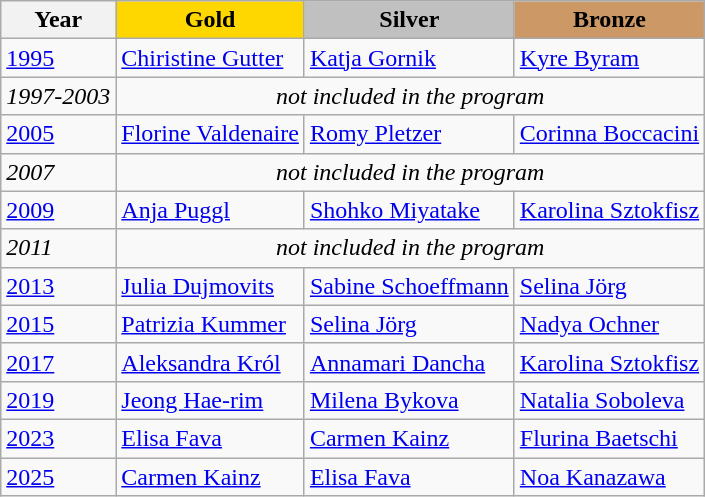<table class="wikitable">
<tr>
<th>Year</th>
<td align=center bgcolor=gold><strong>Gold</strong></td>
<td align=center bgcolor=silver><strong>Silver</strong></td>
<td align=center bgcolor=cc9966><strong>Bronze</strong></td>
</tr>
<tr>
<td><a href='#'>1995</a></td>
<td> <a href='#'>Chiristine Gutter</a></td>
<td> <a href='#'>Katja Gornik</a></td>
<td> <a href='#'>Kyre Byram</a></td>
</tr>
<tr>
<td><em>1997-2003</em></td>
<td colspan=3 align=center><em>not included in the program</em></td>
</tr>
<tr>
<td><a href='#'>2005</a></td>
<td> <a href='#'>Florine Valdenaire</a></td>
<td> <a href='#'>Romy Pletzer</a></td>
<td> <a href='#'>Corinna Boccacini</a></td>
</tr>
<tr>
<td><em>2007</em></td>
<td colspan=3 align=center><em>not included in the program</em></td>
</tr>
<tr>
<td><a href='#'>2009</a></td>
<td> <a href='#'>Anja Puggl</a></td>
<td> <a href='#'>Shohko Miyatake</a></td>
<td> <a href='#'>Karolina Sztokfisz</a></td>
</tr>
<tr>
<td><em>2011</em></td>
<td colspan=3 align=center><em>not included in the program</em></td>
</tr>
<tr>
<td><a href='#'>2013</a></td>
<td> <a href='#'>Julia Dujmovits</a></td>
<td> <a href='#'>Sabine Schoeffmann</a></td>
<td> <a href='#'>Selina Jörg</a></td>
</tr>
<tr>
<td><a href='#'>2015</a></td>
<td> <a href='#'>Patrizia Kummer</a></td>
<td> <a href='#'>Selina Jörg</a></td>
<td> <a href='#'>Nadya Ochner</a></td>
</tr>
<tr>
<td><a href='#'>2017</a></td>
<td> <a href='#'>Aleksandra Król</a></td>
<td> <a href='#'>Annamari Dancha</a></td>
<td> <a href='#'>Karolina Sztokfisz</a></td>
</tr>
<tr>
<td><a href='#'>2019</a></td>
<td> <a href='#'>Jeong Hae-rim</a></td>
<td> <a href='#'>Milena Bykova</a></td>
<td> <a href='#'>Natalia Soboleva</a></td>
</tr>
<tr>
<td><a href='#'>2023</a></td>
<td> <a href='#'>Elisa Fava</a></td>
<td> <a href='#'>Carmen Kainz</a></td>
<td> <a href='#'>Flurina Baetschi</a></td>
</tr>
<tr>
<td><a href='#'>2025</a></td>
<td> <a href='#'>Carmen Kainz</a></td>
<td> <a href='#'>Elisa Fava</a></td>
<td> <a href='#'>Noa Kanazawa</a></td>
</tr>
</table>
